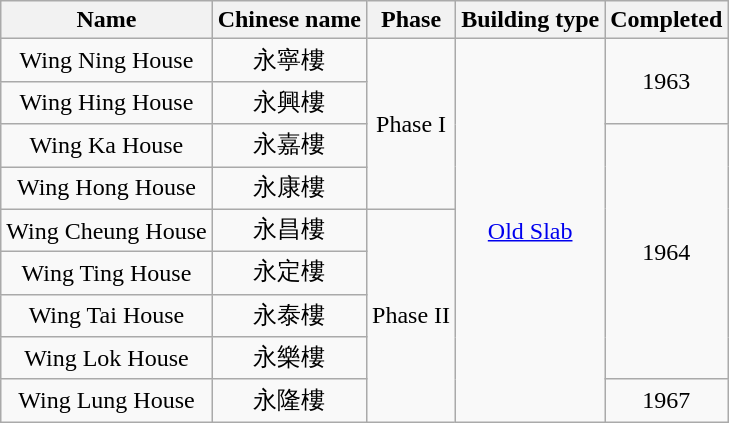<table class="wikitable" style="text-align: center">
<tr>
<th>Name</th>
<th>Chinese name</th>
<th>Phase</th>
<th>Building type</th>
<th>Completed</th>
</tr>
<tr>
<td>Wing Ning House</td>
<td>永寧樓</td>
<td rowspan="4">Phase I</td>
<td rowspan="9"><a href='#'>Old Slab</a></td>
<td rowspan="2">1963</td>
</tr>
<tr>
<td>Wing Hing House</td>
<td>永興樓</td>
</tr>
<tr>
<td>Wing Ka House</td>
<td>永嘉樓</td>
<td rowspan="6">1964</td>
</tr>
<tr>
<td>Wing Hong House</td>
<td>永康樓</td>
</tr>
<tr>
<td>Wing Cheung House</td>
<td>永昌樓</td>
<td rowspan="5">Phase II</td>
</tr>
<tr>
<td>Wing Ting House</td>
<td>永定樓</td>
</tr>
<tr>
<td>Wing Tai House</td>
<td>永泰樓</td>
</tr>
<tr>
<td>Wing Lok House</td>
<td>永樂樓</td>
</tr>
<tr>
<td>Wing Lung House</td>
<td>永隆樓</td>
<td>1967</td>
</tr>
</table>
